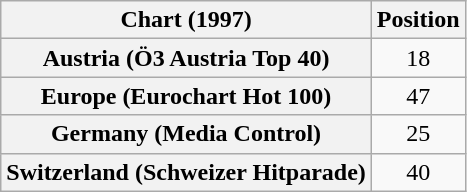<table class="wikitable sortable plainrowheaders" style="text-align:center">
<tr>
<th scope="col">Chart (1997)</th>
<th scope="col">Position</th>
</tr>
<tr>
<th scope="row">Austria (Ö3 Austria Top 40)</th>
<td>18</td>
</tr>
<tr>
<th scope="row">Europe (Eurochart Hot 100)</th>
<td>47</td>
</tr>
<tr>
<th scope="row">Germany (Media Control)</th>
<td>25</td>
</tr>
<tr>
<th scope="row">Switzerland (Schweizer Hitparade)</th>
<td>40</td>
</tr>
</table>
